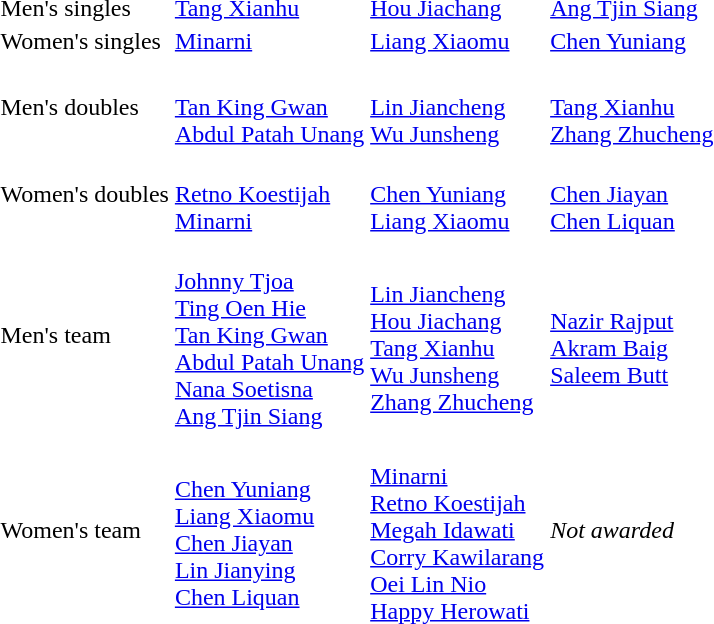<table>
<tr>
<td>Men's singles</td>
<td><a href='#'>Tang Xianhu</a><br></td>
<td><a href='#'>Hou Jiachang</a><br></td>
<td><a href='#'>Ang Tjin Siang</a><br></td>
</tr>
<tr>
<td>Women's singles</td>
<td><a href='#'>Minarni</a><br></td>
<td><a href='#'>Liang Xiaomu</a><br></td>
<td><a href='#'>Chen Yuniang</a><br></td>
</tr>
<tr>
<th colspan="4"></th>
</tr>
<tr>
<td>Men's doubles</td>
<td><br><a href='#'>Tan King Gwan</a><br><a href='#'>Abdul Patah Unang</a></td>
<td><br><a href='#'>Lin Jiancheng</a><br><a href='#'>Wu Junsheng</a></td>
<td><br><a href='#'>Tang Xianhu</a><br><a href='#'>Zhang Zhucheng</a></td>
</tr>
<tr>
<td>Women's doubles</td>
<td><br><a href='#'>Retno Koestijah</a><br><a href='#'>Minarni</a></td>
<td><br><a href='#'>Chen Yuniang</a><br><a href='#'>Liang Xiaomu</a></td>
<td><br><a href='#'>Chen Jiayan</a><br><a href='#'>Chen Liquan</a></td>
</tr>
<tr>
<td>Men's team</td>
<td><br><a href='#'>Johnny Tjoa</a><br><a href='#'>Ting Oen Hie</a><br><a href='#'>Tan King Gwan</a><br><a href='#'>Abdul Patah Unang</a><br><a href='#'>Nana Soetisna</a><br><a href='#'>Ang Tjin Siang</a></td>
<td><br><a href='#'>Lin Jiancheng</a><br><a href='#'>Hou Jiachang</a><br><a href='#'>Tang Xianhu</a><br><a href='#'>Wu Junsheng</a><br><a href='#'>Zhang Zhucheng</a></td>
<td><br><a href='#'>Nazir Rajput</a><br><a href='#'>Akram Baig</a><br><a href='#'>Saleem Butt</a></td>
</tr>
<tr>
<td>Women's team</td>
<td><br><a href='#'>Chen Yuniang</a><br><a href='#'>Liang Xiaomu</a><br><a href='#'>Chen Jiayan</a><br><a href='#'>Lin Jianying</a><br><a href='#'>Chen Liquan</a></td>
<td><br><a href='#'>Minarni</a><br><a href='#'>Retno Koestijah</a><br><a href='#'>Megah Idawati</a><br><a href='#'>Corry Kawilarang</a><br><a href='#'>Oei Lin Nio</a><br><a href='#'>Happy Herowati</a></td>
<td><em>Not awarded</em></td>
</tr>
</table>
